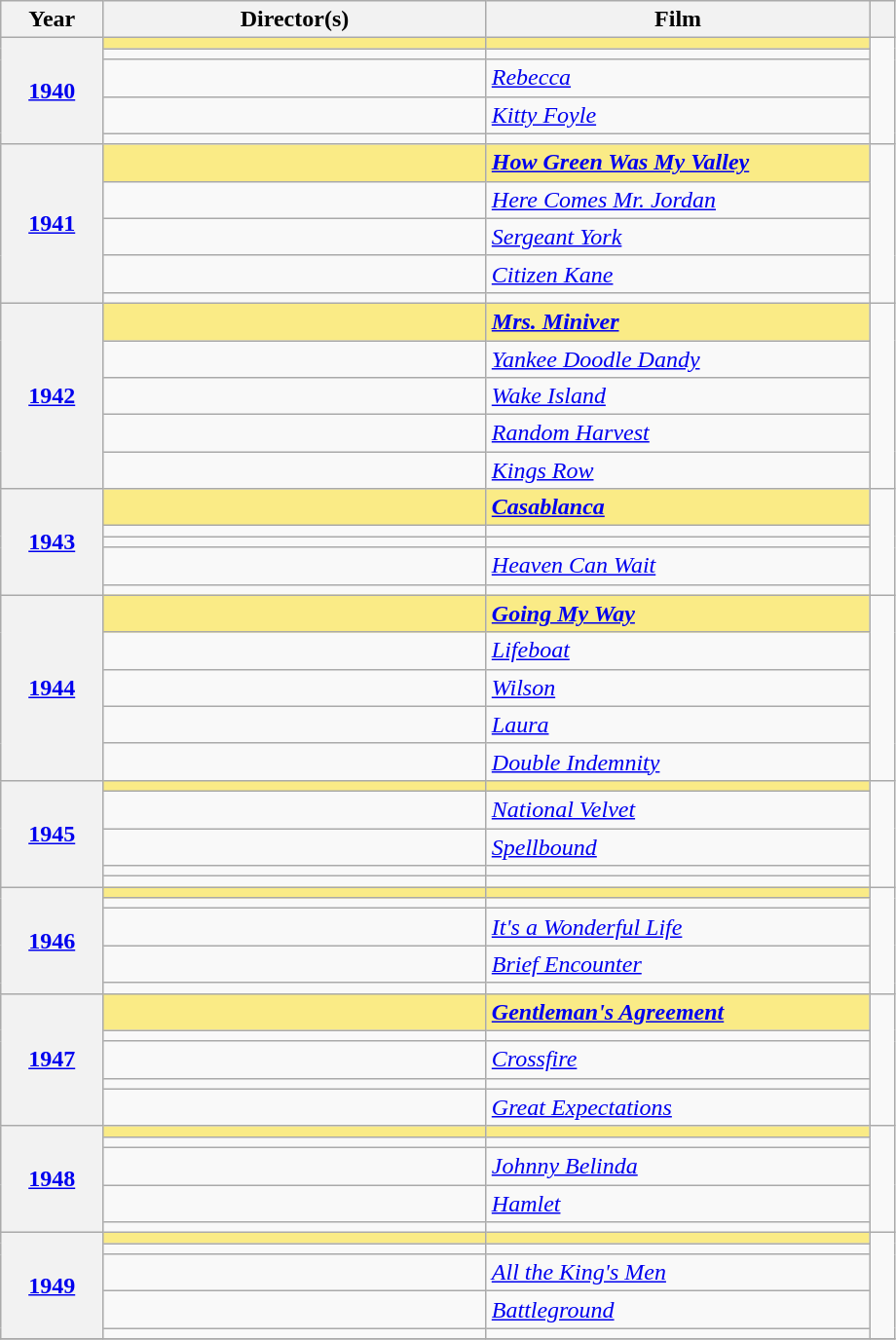<table class="wikitable sortable">
<tr>
<th scope="col" style="width:8%;">Year</th>
<th scope="col" style="width:30%;">Director(s)</th>
<th scope="col" style="width:30%;">Film</th>
<th scope="col" style="width:2%;" class="unsortable"></th>
</tr>
<tr>
<th scope="row" rowspan=5 style="text-align:center;"><a href='#'>1940</a><br></th>
<td style="background:#FAEB86;"><strong></strong></td>
<td style="background:#FAEB86;"><strong><em></em></strong></td>
<td rowspan="5"></td>
</tr>
<tr>
<td></td>
<td><em></em></td>
</tr>
<tr>
<td></td>
<td><em><a href='#'>Rebecca</a></em></td>
</tr>
<tr>
<td></td>
<td><em><a href='#'>Kitty Foyle</a></em></td>
</tr>
<tr>
<td></td>
<td><em></em></td>
</tr>
<tr>
<th scope="row" rowspan=5 style="text-align:center;"><a href='#'>1941</a><br></th>
<td style="background:#FAEB86;"><strong></strong></td>
<td style="background:#FAEB86;"><strong><em><a href='#'>How Green Was My Valley</a></em></strong></td>
<td rowspan="5"></td>
</tr>
<tr>
<td></td>
<td><em><a href='#'>Here Comes Mr. Jordan</a></em></td>
</tr>
<tr>
<td></td>
<td><em><a href='#'>Sergeant York</a></em></td>
</tr>
<tr>
<td></td>
<td><em><a href='#'>Citizen Kane</a></em></td>
</tr>
<tr>
<td></td>
<td><em></em></td>
</tr>
<tr>
<th scope="row" rowspan=5 style="text-align:center;"><a href='#'>1942</a><br></th>
<td style="background:#FAEB86;"><strong></strong></td>
<td style="background:#FAEB86;"><strong><em><a href='#'>Mrs. Miniver</a></em></strong></td>
<td rowspan="5"></td>
</tr>
<tr>
<td></td>
<td><em><a href='#'>Yankee Doodle Dandy</a></em></td>
</tr>
<tr>
<td></td>
<td><em><a href='#'>Wake Island</a></em></td>
</tr>
<tr>
<td></td>
<td><em><a href='#'>Random Harvest</a></em></td>
</tr>
<tr>
<td></td>
<td><em><a href='#'>Kings Row</a></em></td>
</tr>
<tr>
<th scope="row" rowspan=5 style="text-align:center;"><a href='#'>1943</a><br></th>
<td style="background:#FAEB86;"><strong></strong></td>
<td style="background:#FAEB86;"><strong><em><a href='#'>Casablanca</a></em></strong></td>
<td rowspan="5"></td>
</tr>
<tr>
<td></td>
<td><em></em></td>
</tr>
<tr>
<td></td>
<td><em></em></td>
</tr>
<tr>
<td></td>
<td><em><a href='#'>Heaven Can Wait</a></em></td>
</tr>
<tr>
<td></td>
<td><em></em></td>
</tr>
<tr>
<th scope="row" rowspan=5 style="text-align:center;"><a href='#'>1944</a><br></th>
<td style="background:#FAEB86;"><strong></strong></td>
<td style="background:#FAEB86;"><strong><em><a href='#'>Going My Way</a></em></strong></td>
<td rowspan="5"></td>
</tr>
<tr>
<td></td>
<td><em><a href='#'>Lifeboat</a></em></td>
</tr>
<tr>
<td></td>
<td><em><a href='#'>Wilson</a></em></td>
</tr>
<tr>
<td></td>
<td><em><a href='#'>Laura</a></em></td>
</tr>
<tr>
<td></td>
<td><em><a href='#'>Double Indemnity</a></em></td>
</tr>
<tr>
<th scope="row" rowspan=5 style="text-align:center;"><a href='#'>1945</a><br></th>
<td style="background:#FAEB86;"><strong></strong></td>
<td style="background:#FAEB86;"><strong><em></em></strong></td>
<td rowspan="5"></td>
</tr>
<tr>
<td></td>
<td><em><a href='#'>National Velvet</a></em></td>
</tr>
<tr>
<td></td>
<td><em><a href='#'>Spellbound</a></em></td>
</tr>
<tr>
<td></td>
<td><em></em></td>
</tr>
<tr>
<td></td>
<td><em></em></td>
</tr>
<tr>
<th scope="row" rowspan=5 style="text-align:center;"><a href='#'>1946</a><br></th>
<td style="background:#FAEB86;"><strong></strong></td>
<td style="background:#FAEB86;"><strong><em></em></strong></td>
<td rowspan="5"></td>
</tr>
<tr>
<td></td>
<td><em></em></td>
</tr>
<tr>
<td></td>
<td><em><a href='#'>It's a Wonderful Life</a></em></td>
</tr>
<tr>
<td></td>
<td><em><a href='#'>Brief Encounter</a></em></td>
</tr>
<tr>
<td></td>
<td><em></em></td>
</tr>
<tr>
<th scope="row" rowspan=5 style="text-align:center;"><a href='#'>1947</a><br></th>
<td style="background:#FAEB86;"><strong></strong></td>
<td style="background:#FAEB86;"><strong><em><a href='#'>Gentleman's Agreement</a></em></strong></td>
<td rowspan="5"></td>
</tr>
<tr>
<td></td>
<td></td>
</tr>
<tr>
<td></td>
<td><em><a href='#'>Crossfire</a></em></td>
</tr>
<tr>
<td></td>
<td></td>
</tr>
<tr>
<td></td>
<td><em><a href='#'>Great Expectations</a></em></td>
</tr>
<tr>
<th scope="row" rowspan=5 style="text-align:center;"><a href='#'>1948</a><br></th>
<td style="background:#FAEB86;"><strong></strong></td>
<td style="background:#FAEB86;"><strong></strong></td>
<td rowspan="5"></td>
</tr>
<tr>
<td></td>
<td></td>
</tr>
<tr>
<td></td>
<td><em><a href='#'>Johnny Belinda</a></em></td>
</tr>
<tr>
<td></td>
<td><em><a href='#'>Hamlet</a></em></td>
</tr>
<tr>
<td></td>
<td></td>
</tr>
<tr>
<th scope="row" rowspan=5 style="text-align:center;"><a href='#'>1949</a><br></th>
<td style="background:#FAEB86;"><strong></strong></td>
<td style="background:#FAEB86;"><strong></strong></td>
<td rowspan="5"></td>
</tr>
<tr>
<td></td>
<td></td>
</tr>
<tr>
<td></td>
<td><em><a href='#'>All the King's Men</a></em></td>
</tr>
<tr>
<td></td>
<td><em><a href='#'>Battleground</a></em></td>
</tr>
<tr>
<td></td>
<td></td>
</tr>
<tr>
</tr>
</table>
